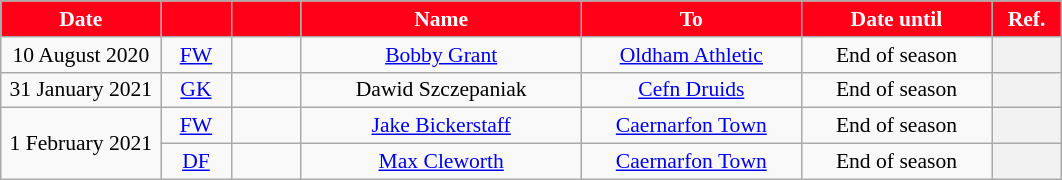<table class="wikitable plainrowheaders sortable" style="text-align:center; font-size:90%">
<tr>
<th style="background:#ff0018; color:#fff; width:100px;">Date</th>
<th style="background:#ff0018; color:#fff; width:40px;"></th>
<th style="background:#ff0018; color:#fff; width:40px;"></th>
<th style="background:#ff0018; color:#fff; width:180px;">Name</th>
<th style="background:#ff0018; color:#fff; width:140px;">To</th>
<th style="background:#ff0018; color:#fff; width:120px;">Date until</th>
<th style="background:#ff0018; color:#fff; width:40px;">Ref.</th>
</tr>
<tr>
<td>10 August 2020</td>
<td><a href='#'>FW</a></td>
<td></td>
<td><a href='#'>Bobby Grant</a></td>
<td> <a href='#'>Oldham Athletic</a></td>
<td>End of season</td>
<th></th>
</tr>
<tr>
<td>31 January 2021</td>
<td><a href='#'>GK</a></td>
<td></td>
<td>Dawid Szczepaniak</td>
<td><a href='#'>Cefn Druids</a></td>
<td>End of season</td>
<th></th>
</tr>
<tr>
<td rowspan="2">1 February 2021</td>
<td><a href='#'>FW</a></td>
<td></td>
<td><a href='#'>Jake Bickerstaff</a></td>
<td> <a href='#'>Caernarfon Town</a></td>
<td>End of season</td>
<th></th>
</tr>
<tr>
<td><a href='#'>DF</a></td>
<td></td>
<td><a href='#'>Max Cleworth</a></td>
<td> <a href='#'>Caernarfon Town</a></td>
<td>End of season</td>
<th></th>
</tr>
</table>
